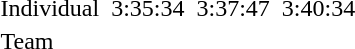<table>
<tr>
<td>Individual</td>
<td></td>
<td>3:35:34</td>
<td></td>
<td>3:37:47</td>
<td></td>
<td>3:40:34</td>
</tr>
<tr>
<td>Team</td>
<td></td>
<td></td>
<td></td>
<td></td>
<td></td>
<td></td>
</tr>
</table>
